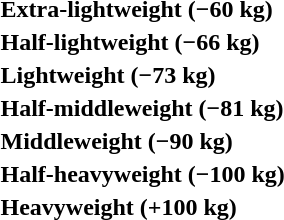<table>
<tr>
<th rowspan=2 style="text-align:left;">Extra-lightweight (−60 kg)</th>
<td rowspan=2></td>
<td rowspan=2></td>
<td></td>
</tr>
<tr>
<td></td>
</tr>
<tr>
<th rowspan=2 style="text-align:left;">Half-lightweight (−66 kg)</th>
<td rowspan=2></td>
<td rowspan=2></td>
<td></td>
</tr>
<tr>
<td></td>
</tr>
<tr>
<th rowspan=2 style="text-align:left;">Lightweight (−73 kg)</th>
<td rowspan=2></td>
<td rowspan=2></td>
<td></td>
</tr>
<tr>
<td></td>
</tr>
<tr>
<th rowspan=2 style="text-align:left;">Half-middleweight (−81 kg)</th>
<td rowspan=2></td>
<td rowspan=2></td>
<td></td>
</tr>
<tr>
<td></td>
</tr>
<tr>
<th rowspan=2 style="text-align:left;">Middleweight (−90 kg)</th>
<td rowspan=2></td>
<td rowspan=2></td>
<td></td>
</tr>
<tr>
<td></td>
</tr>
<tr>
<th rowspan=2 style="text-align:left;">Half-heavyweight (−100 kg)</th>
<td rowspan=2></td>
<td rowspan=2></td>
<td></td>
</tr>
<tr>
<td></td>
</tr>
<tr>
<th rowspan=2 style="text-align:left;">Heavyweight (+100 kg)</th>
<td rowspan=2></td>
<td rowspan=2></td>
<td></td>
</tr>
<tr>
<td></td>
</tr>
</table>
